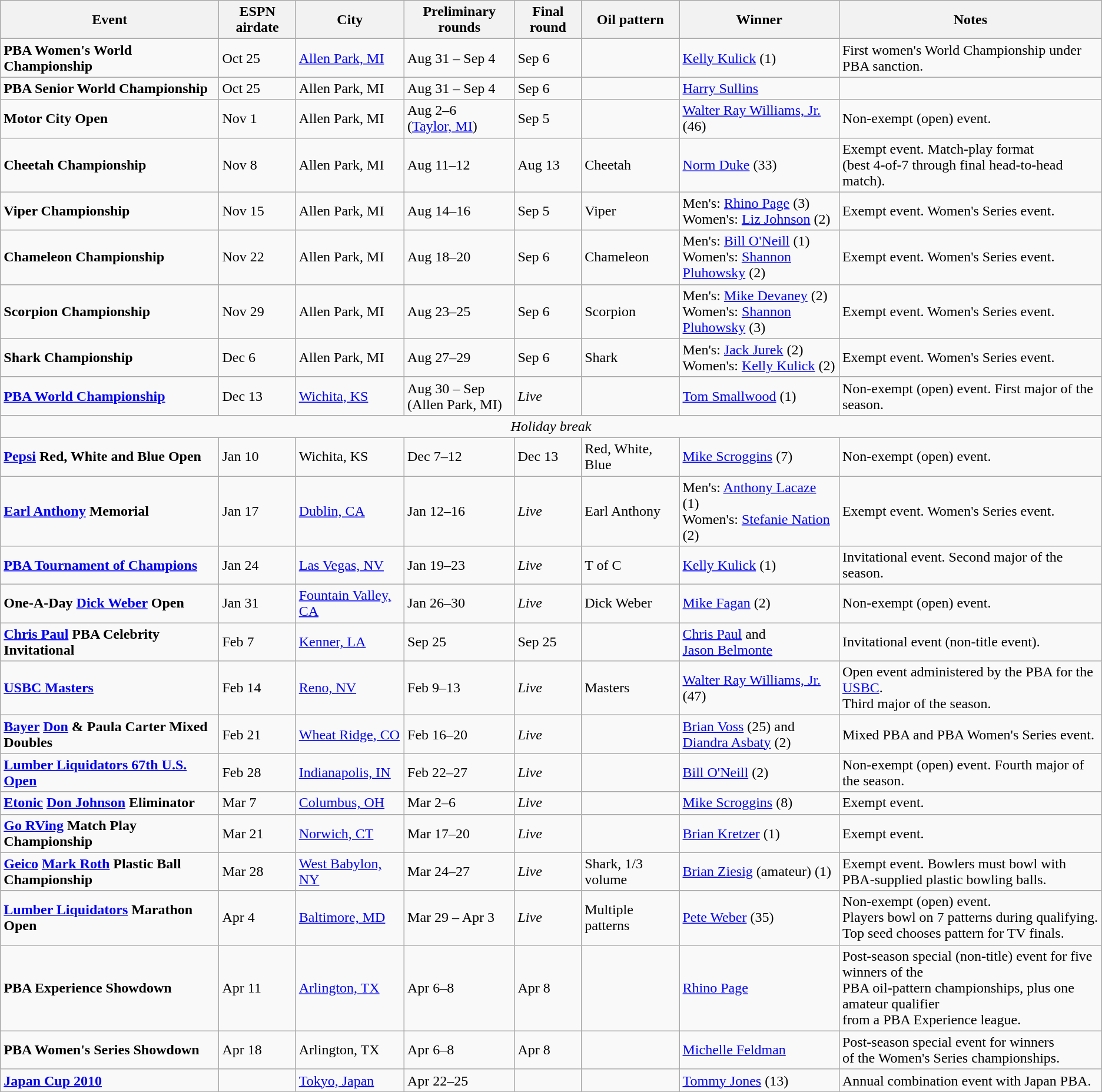<table class="wikitable">
<tr>
<th>Event</th>
<th>ESPN airdate</th>
<th>City</th>
<th>Preliminary rounds</th>
<th>Final round</th>
<th>Oil pattern</th>
<th>Winner</th>
<th>Notes</th>
</tr>
<tr>
<td><strong>PBA Women's World Championship</strong></td>
<td>Oct 25</td>
<td><a href='#'>Allen Park, MI</a></td>
<td>Aug 31 – Sep 4</td>
<td>Sep 6</td>
<td></td>
<td><a href='#'>Kelly Kulick</a> (1)</td>
<td>First women's World Championship under PBA sanction.</td>
</tr>
<tr>
<td><strong>PBA Senior World Championship</strong></td>
<td>Oct 25</td>
<td>Allen Park, MI</td>
<td>Aug 31 – Sep 4</td>
<td>Sep 6</td>
<td></td>
<td><a href='#'>Harry Sullins</a></td>
<td></td>
</tr>
<tr>
<td><strong>Motor City Open</strong></td>
<td>Nov 1</td>
<td>Allen Park, MI</td>
<td>Aug 2–6<br>(<a href='#'>Taylor, MI</a>)</td>
<td>Sep 5</td>
<td></td>
<td><a href='#'>Walter Ray Williams, Jr.</a> (46)</td>
<td>Non-exempt (open) event.</td>
</tr>
<tr>
<td><strong>Cheetah Championship</strong></td>
<td>Nov 8</td>
<td>Allen Park, MI</td>
<td>Aug 11–12</td>
<td>Aug 13</td>
<td>Cheetah</td>
<td><a href='#'>Norm Duke</a> (33)</td>
<td>Exempt event.  Match-play format<br>(best 4-of-7 through final head-to-head match).</td>
</tr>
<tr>
<td><strong>Viper Championship</strong></td>
<td>Nov 15</td>
<td>Allen Park, MI</td>
<td>Aug 14–16</td>
<td>Sep 5</td>
<td>Viper</td>
<td>Men's: <a href='#'>Rhino Page</a> (3)<br>Women's: <a href='#'>Liz Johnson</a> (2)</td>
<td>Exempt event. Women's Series event.</td>
</tr>
<tr>
<td><strong>Chameleon Championship</strong></td>
<td>Nov 22</td>
<td>Allen Park, MI</td>
<td>Aug 18–20</td>
<td>Sep 6</td>
<td>Chameleon</td>
<td>Men's: <a href='#'>Bill O'Neill</a> (1)<br>Women's: <a href='#'>Shannon Pluhowsky</a> (2)</td>
<td>Exempt event. Women's Series event.</td>
</tr>
<tr>
<td><strong>Scorpion Championship</strong></td>
<td>Nov 29</td>
<td>Allen Park, MI</td>
<td>Aug 23–25</td>
<td>Sep 6</td>
<td>Scorpion</td>
<td>Men's: <a href='#'>Mike Devaney</a> (2)<br>Women's: <a href='#'>Shannon Pluhowsky</a> (3)</td>
<td>Exempt event. Women's Series event.</td>
</tr>
<tr>
<td><strong>Shark Championship</strong></td>
<td>Dec 6</td>
<td>Allen Park, MI</td>
<td>Aug 27–29</td>
<td>Sep 6</td>
<td>Shark</td>
<td>Men's: <a href='#'>Jack Jurek</a> (2)<br>Women's: <a href='#'>Kelly Kulick</a> (2)</td>
<td>Exempt event. Women's Series event.</td>
</tr>
<tr>
<td><strong><a href='#'>PBA World Championship</a></strong></td>
<td>Dec 13</td>
<td><a href='#'>Wichita, KS</a></td>
<td>Aug 30 – Sep<br>(Allen Park, MI)</td>
<td><em>Live</em></td>
<td></td>
<td><a href='#'>Tom Smallwood</a> (1)</td>
<td>Non-exempt (open) event. First major of the season.</td>
</tr>
<tr>
<td colspan=8 align=center><em>Holiday break</em></td>
</tr>
<tr>
<td><strong><a href='#'>Pepsi</a> Red, White and Blue Open</strong></td>
<td>Jan 10</td>
<td>Wichita, KS</td>
<td>Dec 7–12</td>
<td>Dec 13</td>
<td>Red, White, Blue</td>
<td><a href='#'>Mike Scroggins</a> (7)</td>
<td>Non-exempt (open) event.</td>
</tr>
<tr>
<td><strong><a href='#'>Earl Anthony</a> Memorial</strong></td>
<td>Jan 17</td>
<td><a href='#'>Dublin, CA</a></td>
<td>Jan 12–16</td>
<td><em>Live</em></td>
<td>Earl Anthony</td>
<td>Men's: <a href='#'>Anthony Lacaze</a> (1)<br>Women's: <a href='#'>Stefanie Nation</a> (2)</td>
<td>Exempt event.  Women's Series event.</td>
</tr>
<tr>
<td><strong><a href='#'>PBA Tournament of Champions</a></strong></td>
<td>Jan 24</td>
<td><a href='#'>Las Vegas, NV</a></td>
<td>Jan 19–23</td>
<td><em>Live</em></td>
<td>T of C</td>
<td><a href='#'>Kelly Kulick</a> (1)</td>
<td>Invitational event.  Second major of the season.</td>
</tr>
<tr>
<td><strong>One-A-Day <a href='#'>Dick Weber</a> Open</strong></td>
<td>Jan 31</td>
<td><a href='#'>Fountain Valley, CA</a></td>
<td>Jan 26–30</td>
<td><em>Live</em></td>
<td>Dick Weber</td>
<td><a href='#'>Mike Fagan</a> (2)</td>
<td>Non-exempt (open) event.</td>
</tr>
<tr>
<td><strong><a href='#'>Chris Paul</a> PBA Celebrity Invitational</strong></td>
<td>Feb 7</td>
<td><a href='#'>Kenner, LA</a></td>
<td>Sep 25</td>
<td>Sep 25</td>
<td></td>
<td><a href='#'>Chris Paul</a> and<br><a href='#'>Jason Belmonte</a></td>
<td>Invitational event (non-title event).</td>
</tr>
<tr>
<td><strong><a href='#'>USBC Masters</a></strong></td>
<td>Feb 14</td>
<td><a href='#'>Reno, NV</a></td>
<td>Feb 9–13</td>
<td><em>Live</em></td>
<td>Masters</td>
<td><a href='#'>Walter Ray Williams, Jr.</a> (47)</td>
<td>Open event administered by the PBA for the <a href='#'>USBC</a>.<br>Third major of the season.</td>
</tr>
<tr>
<td><strong><a href='#'>Bayer</a> <a href='#'>Don</a> & Paula Carter Mixed Doubles</strong></td>
<td>Feb 21</td>
<td><a href='#'>Wheat Ridge, CO</a></td>
<td>Feb 16–20</td>
<td><em>Live</em></td>
<td></td>
<td><a href='#'>Brian Voss</a> (25) and<br><a href='#'>Diandra Asbaty</a> (2)</td>
<td>Mixed PBA and PBA Women's Series event.</td>
</tr>
<tr>
<td><strong><a href='#'>Lumber Liquidators 67th U.S. Open</a></strong></td>
<td>Feb 28</td>
<td><a href='#'>Indianapolis, IN</a></td>
<td>Feb 22–27</td>
<td><em>Live</em></td>
<td></td>
<td><a href='#'>Bill O'Neill</a> (2)</td>
<td>Non-exempt (open) event. Fourth major of the season.</td>
</tr>
<tr>
<td><strong><a href='#'>Etonic</a> <a href='#'>Don Johnson</a> Eliminator</strong></td>
<td>Mar 7</td>
<td><a href='#'>Columbus, OH</a></td>
<td>Mar 2–6</td>
<td><em>Live</em></td>
<td></td>
<td><a href='#'>Mike Scroggins</a> (8)</td>
<td>Exempt event.</td>
</tr>
<tr>
<td><strong><a href='#'>Go RVing</a> Match Play Championship</strong></td>
<td>Mar 21</td>
<td><a href='#'>Norwich, CT</a></td>
<td>Mar 17–20</td>
<td><em>Live</em></td>
<td></td>
<td><a href='#'>Brian Kretzer</a> (1)</td>
<td>Exempt event.</td>
</tr>
<tr>
<td><strong><a href='#'>Geico</a> <a href='#'>Mark Roth</a> Plastic Ball Championship</strong></td>
<td>Mar 28</td>
<td><a href='#'>West Babylon, NY</a></td>
<td>Mar 24–27</td>
<td><em>Live</em></td>
<td>Shark, 1/3 volume</td>
<td><a href='#'>Brian Ziesig</a> (amateur) (1)</td>
<td>Exempt event.  Bowlers must bowl with<br>PBA-supplied plastic bowling balls.</td>
</tr>
<tr>
<td><strong><a href='#'>Lumber Liquidators</a> Marathon Open</strong></td>
<td>Apr 4</td>
<td><a href='#'>Baltimore, MD</a></td>
<td>Mar 29 – Apr 3</td>
<td><em>Live</em></td>
<td>Multiple patterns</td>
<td><a href='#'>Pete Weber</a> (35)</td>
<td>Non-exempt (open) event.<br>Players bowl on 7 patterns during qualifying.<br>Top seed chooses pattern for TV finals.</td>
</tr>
<tr>
<td><strong>PBA Experience Showdown</strong></td>
<td>Apr 11</td>
<td><a href='#'>Arlington, TX</a></td>
<td>Apr 6–8</td>
<td>Apr 8</td>
<td></td>
<td><a href='#'>Rhino Page</a></td>
<td>Post-season special (non-title) event for five winners of the<br>PBA oil-pattern championships, plus one amateur qualifier<br>from a PBA Experience league.</td>
</tr>
<tr>
<td><strong>PBA Women's Series Showdown</strong></td>
<td>Apr 18</td>
<td>Arlington, TX</td>
<td>Apr 6–8</td>
<td>Apr 8</td>
<td></td>
<td><a href='#'>Michelle Feldman</a></td>
<td>Post-season special event for winners<br>of the Women's Series championships.</td>
</tr>
<tr>
<td><strong><a href='#'>Japan Cup 2010</a></strong></td>
<td></td>
<td><a href='#'>Tokyo, Japan</a></td>
<td>Apr 22–25</td>
<td></td>
<td></td>
<td><a href='#'>Tommy Jones</a> (13)</td>
<td>Annual combination event with Japan PBA.</td>
</tr>
</table>
